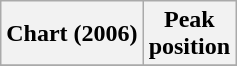<table class="wikitable plainrowheaders" border="1">
<tr>
<th scope="col">Chart (2006)</th>
<th scope="col">Peak<br>position</th>
</tr>
<tr>
</tr>
</table>
